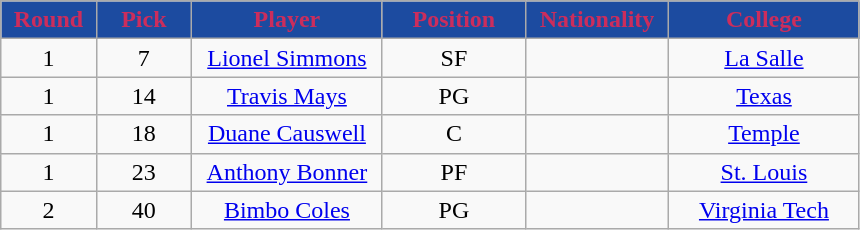<table class="wikitable sortable sortable">
<tr>
<th style="background:#1C4BA0; color:#CC2D5C" width="10%">Round</th>
<th style="background:#1C4BA0; color:#CC2D5C" width="10%">Pick</th>
<th style="background:#1C4BA0; color:#CC2D5C" width="20%">Player</th>
<th style="background:#1C4BA0; color:#CC2D5C" width="15%">Position</th>
<th style="background:#1C4BA0; color:#CC2D5C" width="15%">Nationality</th>
<th style="background:#1C4BA0; color:#CC2D5C" width="20%">College</th>
</tr>
<tr style="text-align: center">
<td>1</td>
<td>7</td>
<td><a href='#'>Lionel Simmons</a></td>
<td>SF</td>
<td></td>
<td><a href='#'>La Salle</a></td>
</tr>
<tr style="text-align: center">
<td>1</td>
<td>14</td>
<td><a href='#'>Travis Mays</a></td>
<td>PG</td>
<td></td>
<td><a href='#'>Texas</a></td>
</tr>
<tr style="text-align: center">
<td>1</td>
<td>18</td>
<td><a href='#'>Duane Causwell</a></td>
<td>C</td>
<td></td>
<td><a href='#'>Temple</a></td>
</tr>
<tr style="text-align: center">
<td>1</td>
<td>23</td>
<td><a href='#'>Anthony Bonner</a></td>
<td>PF</td>
<td></td>
<td><a href='#'>St. Louis</a></td>
</tr>
<tr style="text-align: center">
<td>2</td>
<td>40</td>
<td><a href='#'>Bimbo Coles</a></td>
<td>PG</td>
<td></td>
<td><a href='#'>Virginia Tech</a></td>
</tr>
</table>
